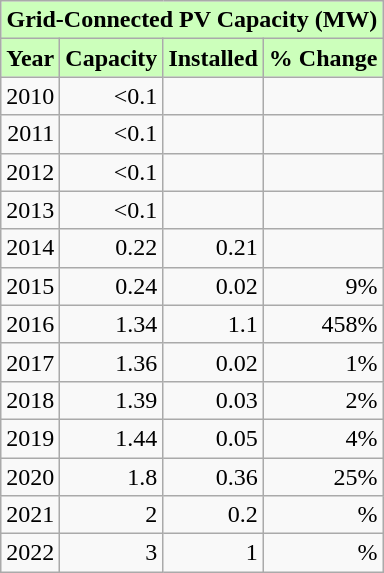<table class="wikitable" style="text-align:right;">
<tr>
<th colspan="4" style="background-color: #cfb;">Grid-Connected PV Capacity (MW)</th>
</tr>
<tr>
<th style="background-color: #cfb;">Year</th>
<th style="background-color: #cfb;">Capacity</th>
<th style="background-color: #cfb;">Installed</th>
<th style="background-color: #cfb;">% Change</th>
</tr>
<tr>
<td>2010</td>
<td><0.1</td>
<td></td>
<td></td>
</tr>
<tr>
<td>2011</td>
<td><0.1</td>
<td></td>
<td></td>
</tr>
<tr>
<td>2012</td>
<td><0.1</td>
<td></td>
<td></td>
</tr>
<tr>
<td>2013</td>
<td><0.1</td>
<td></td>
<td></td>
</tr>
<tr>
<td>2014</td>
<td>0.22</td>
<td>0.21</td>
<td></td>
</tr>
<tr>
<td>2015</td>
<td>0.24</td>
<td>0.02</td>
<td>9%</td>
</tr>
<tr>
<td>2016</td>
<td>1.34</td>
<td>1.1</td>
<td>458%</td>
</tr>
<tr>
<td>2017</td>
<td>1.36</td>
<td>0.02</td>
<td>1%</td>
</tr>
<tr>
<td>2018</td>
<td>1.39</td>
<td>0.03</td>
<td>2%</td>
</tr>
<tr>
<td>2019</td>
<td>1.44</td>
<td>0.05</td>
<td>4%</td>
</tr>
<tr>
<td>2020</td>
<td>1.8</td>
<td>0.36</td>
<td>25%</td>
</tr>
<tr>
<td>2021</td>
<td>2</td>
<td>0.2</td>
<td>%</td>
</tr>
<tr>
<td>2022</td>
<td>3</td>
<td>1</td>
<td>%</td>
</tr>
</table>
